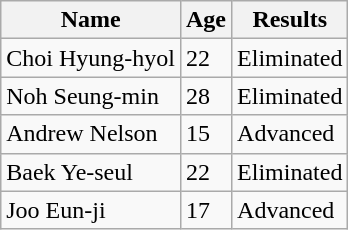<table class="wikitable">
<tr>
<th>Name</th>
<th>Age</th>
<th>Results</th>
</tr>
<tr>
<td>Choi Hyung-hyol</td>
<td>22</td>
<td>Eliminated</td>
</tr>
<tr>
<td>Noh Seung-min</td>
<td>28</td>
<td>Eliminated</td>
</tr>
<tr>
<td>Andrew Nelson</td>
<td>15</td>
<td>Advanced</td>
</tr>
<tr>
<td>Baek Ye-seul</td>
<td>22</td>
<td>Eliminated</td>
</tr>
<tr>
<td>Joo Eun-ji</td>
<td>17</td>
<td>Advanced</td>
</tr>
</table>
